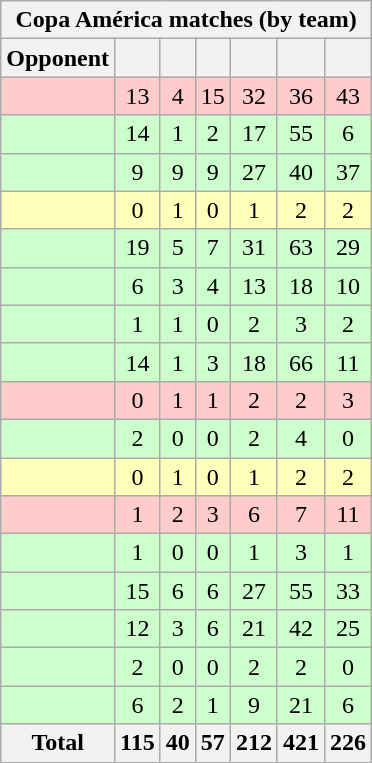<table class="wikitable sortable" style="text-align: center;">
<tr>
<th colspan=7>Copa América matches (by team)</th>
</tr>
<tr>
<th>Opponent</th>
<th></th>
<th></th>
<th></th>
<th></th>
<th></th>
<th></th>
</tr>
<tr style="background:#fcc">
<td align="left"></td>
<td>13</td>
<td>4</td>
<td>15</td>
<td>32</td>
<td>36</td>
<td>43</td>
</tr>
<tr style="background:#cfc">
<td align="left"></td>
<td>14</td>
<td>1</td>
<td>2</td>
<td>17</td>
<td>55</td>
<td>6</td>
</tr>
<tr style="background:#cfc">
<td align="left"></td>
<td>9</td>
<td>9</td>
<td>9</td>
<td>27</td>
<td>40</td>
<td>37</td>
</tr>
<tr style="background:#ffffbb">
<td align="left"></td>
<td>0</td>
<td>1</td>
<td>0</td>
<td>1</td>
<td>2</td>
<td>2</td>
</tr>
<tr style="background:#cfc">
<td align="left"></td>
<td>19</td>
<td>5</td>
<td>7</td>
<td>31</td>
<td>63</td>
<td>29</td>
</tr>
<tr style="background:#cfc">
<td align="left"></td>
<td>6</td>
<td>3</td>
<td>4</td>
<td>13</td>
<td>18</td>
<td>10</td>
</tr>
<tr style="background:#cfc">
<td align="left"></td>
<td>1</td>
<td>1</td>
<td>0</td>
<td>2</td>
<td>3</td>
<td>2</td>
</tr>
<tr style="background:#cfc">
<td align="left"></td>
<td>14</td>
<td>1</td>
<td>3</td>
<td>18</td>
<td>66</td>
<td>11</td>
</tr>
<tr style="background:#fcc">
<td align="left"></td>
<td>0</td>
<td>1</td>
<td>1</td>
<td>2</td>
<td>2</td>
<td>3</td>
</tr>
<tr style="background:#cfc">
<td align="left"></td>
<td>2</td>
<td>0</td>
<td>0</td>
<td>2</td>
<td>4</td>
<td>0</td>
</tr>
<tr style="background:#ffffbb">
<td align="left"></td>
<td>0</td>
<td>1</td>
<td>0</td>
<td>1</td>
<td>2</td>
<td>2</td>
</tr>
<tr style="background:#fcc">
<td align="left"></td>
<td>1</td>
<td>2</td>
<td>3</td>
<td>6</td>
<td>7</td>
<td>11</td>
</tr>
<tr style="background:#cfc">
<td align="left"></td>
<td>1</td>
<td>0</td>
<td>0</td>
<td>1</td>
<td>3</td>
<td>1</td>
</tr>
<tr style="background:#cfc">
<td align="left"></td>
<td>15</td>
<td>6</td>
<td>6</td>
<td>27</td>
<td>55</td>
<td>33</td>
</tr>
<tr style="background:#cfc">
<td align="left"></td>
<td>12</td>
<td>3</td>
<td>6</td>
<td>21</td>
<td>42</td>
<td>25</td>
</tr>
<tr style="background:#cfc">
<td align="left"></td>
<td>2</td>
<td>0</td>
<td>0</td>
<td>2</td>
<td>2</td>
<td>0</td>
</tr>
<tr style="background:#cfc">
<td align="left"></td>
<td>6</td>
<td>2</td>
<td>1</td>
<td>9</td>
<td>21</td>
<td>6</td>
</tr>
<tr style="background:#cfc">
<th align="left">Total</th>
<th>115</th>
<th>40</th>
<th>57</th>
<th>212</th>
<th>421</th>
<th>226</th>
</tr>
</table>
